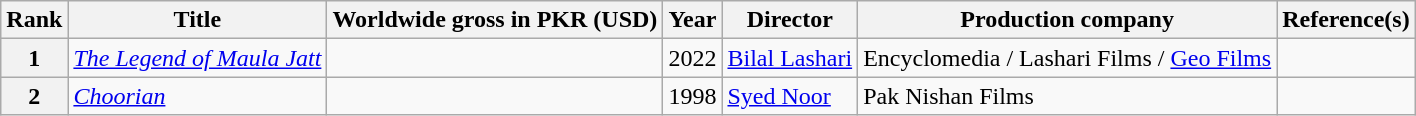<table class="wikitable sortable" style="margin:auto;">
<tr>
<th>Rank</th>
<th>Title</th>
<th>Worldwide gross in PKR (USD)</th>
<th>Year</th>
<th>Director</th>
<th>Production company</th>
<th>Reference(s)</th>
</tr>
<tr>
<th>1</th>
<td><em><a href='#'>The Legend of Maula Jatt</a></em></td>
<td></td>
<td>2022</td>
<td><a href='#'>Bilal Lashari</a></td>
<td>Encyclomedia / Lashari Films / <a href='#'>Geo Films</a></td>
<td style="text-align:center;"></td>
</tr>
<tr>
<th scope="row">2</th>
<td><a href='#'><em>Choorian</em></a></td>
<td></td>
<td>1998</td>
<td><a href='#'>Syed Noor</a></td>
<td>Pak Nishan Films</td>
<td style="text-align:center;"></td>
</tr>
</table>
